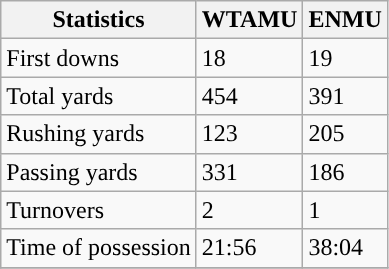<table class="wikitable">
<tr>
<th>Statistics</th>
<th>WTAMU</th>
<th>ENMU</th>
</tr>
<tr>
<td>First downs</td>
<td>18</td>
<td>19</td>
</tr>
<tr>
<td>Total yards</td>
<td>454</td>
<td>391</td>
</tr>
<tr>
<td>Rushing yards</td>
<td>123</td>
<td>205</td>
</tr>
<tr>
<td>Passing yards</td>
<td>331</td>
<td>186</td>
</tr>
<tr>
<td>Turnovers</td>
<td>2</td>
<td>1</td>
</tr>
<tr>
<td>Time of possession</td>
<td>21:56</td>
<td>38:04</td>
</tr>
<tr>
</tr>
</table>
